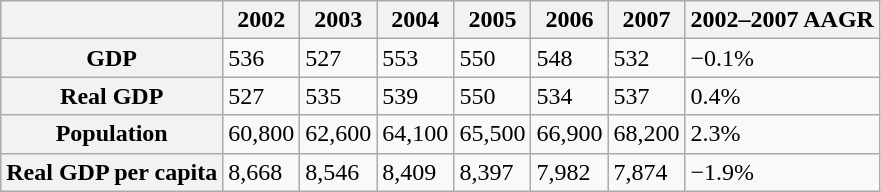<table class="wikitable">
<tr>
<th></th>
<th>2002</th>
<th>2003</th>
<th>2004</th>
<th>2005</th>
<th>2006</th>
<th>2007</th>
<th>2002–2007 AAGR</th>
</tr>
<tr>
<th>GDP</th>
<td>536</td>
<td>527</td>
<td>553</td>
<td>550</td>
<td>548</td>
<td>532</td>
<td>−0.1%</td>
</tr>
<tr>
<th>Real GDP</th>
<td>527</td>
<td>535</td>
<td>539</td>
<td>550</td>
<td>534</td>
<td>537</td>
<td>0.4%</td>
</tr>
<tr>
<th>Population</th>
<td>60,800</td>
<td>62,600</td>
<td>64,100</td>
<td>65,500</td>
<td>66,900</td>
<td>68,200</td>
<td>2.3%</td>
</tr>
<tr>
<th>Real GDP per capita</th>
<td>8,668</td>
<td>8,546</td>
<td>8,409</td>
<td>8,397</td>
<td>7,982</td>
<td>7,874</td>
<td>−1.9%</td>
</tr>
</table>
